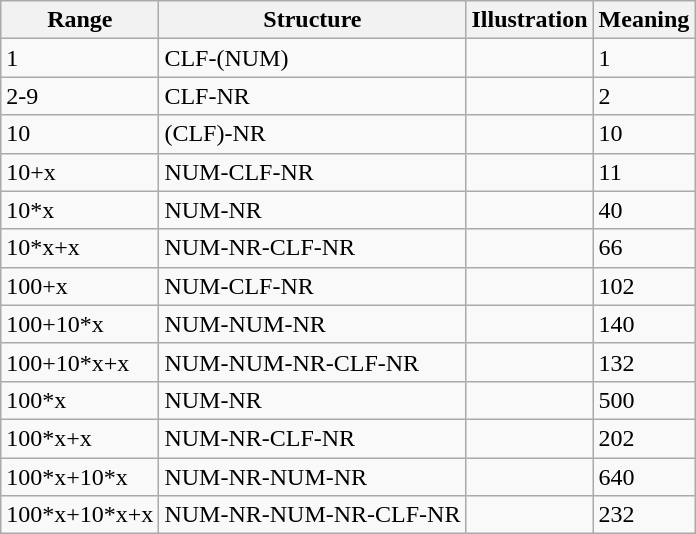<table class="wikitable">
<tr>
<th>Range</th>
<th>Structure</th>
<th>Illustration</th>
<th>Meaning</th>
</tr>
<tr>
<td>1</td>
<td>CLF-(NUM)</td>
<td></td>
<td>1</td>
</tr>
<tr>
<td>2-9</td>
<td>CLF-NR</td>
<td></td>
<td>2</td>
</tr>
<tr>
<td>10</td>
<td>(CLF)-NR</td>
<td></td>
<td>10</td>
</tr>
<tr>
<td>10+x</td>
<td>NUM-CLF-NR</td>
<td></td>
<td>11</td>
</tr>
<tr>
<td>10*x</td>
<td>NUM-NR</td>
<td></td>
<td>40</td>
</tr>
<tr>
<td>10*x+x</td>
<td>NUM-NR-CLF-NR</td>
<td></td>
<td>66</td>
</tr>
<tr>
<td>100+x</td>
<td>NUM-CLF-NR</td>
<td></td>
<td>102</td>
</tr>
<tr>
<td>100+10*x</td>
<td>NUM-NUM-NR</td>
<td></td>
<td>140</td>
</tr>
<tr>
<td>100+10*x+x</td>
<td>NUM-NUM-NR-CLF-NR</td>
<td></td>
<td>132</td>
</tr>
<tr>
<td>100*x</td>
<td>NUM-NR</td>
<td></td>
<td>500</td>
</tr>
<tr>
<td>100*x+x</td>
<td>NUM-NR-CLF-NR</td>
<td></td>
<td>202</td>
</tr>
<tr>
<td>100*x+10*x</td>
<td>NUM-NR-NUM-NR</td>
<td></td>
<td>640</td>
</tr>
<tr>
<td>100*x+10*x+x</td>
<td>NUM-NR-NUM-NR-CLF-NR</td>
<td></td>
<td>232</td>
</tr>
</table>
